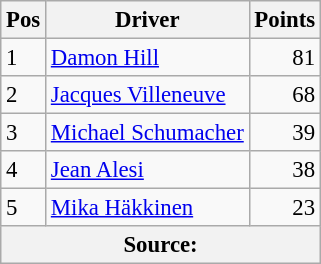<table class="wikitable" style="font-size: 95%;">
<tr>
<th>Pos</th>
<th>Driver</th>
<th>Points</th>
</tr>
<tr>
<td>1</td>
<td> <a href='#'>Damon Hill</a></td>
<td align="right">81</td>
</tr>
<tr>
<td>2</td>
<td> <a href='#'>Jacques Villeneuve</a></td>
<td align="right">68</td>
</tr>
<tr>
<td>3</td>
<td> <a href='#'>Michael Schumacher</a></td>
<td align="right">39</td>
</tr>
<tr>
<td>4</td>
<td> <a href='#'>Jean Alesi</a></td>
<td align="right">38</td>
</tr>
<tr>
<td>5</td>
<td> <a href='#'>Mika Häkkinen</a></td>
<td align="right">23</td>
</tr>
<tr>
<th colspan=4>Source: </th>
</tr>
</table>
